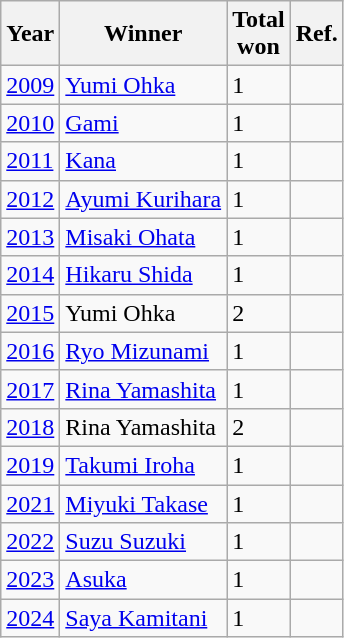<table class="wikitable sortable">
<tr>
<th>Year</th>
<th>Winner</th>
<th>Total<br>won</th>
<th>Ref.</th>
</tr>
<tr>
<td><a href='#'>2009</a></td>
<td><a href='#'>Yumi Ohka</a></td>
<td>1</td>
<td></td>
</tr>
<tr>
<td><a href='#'>2010</a></td>
<td><a href='#'>Gami</a></td>
<td>1</td>
<td></td>
</tr>
<tr>
<td><a href='#'>2011</a></td>
<td><a href='#'>Kana</a></td>
<td>1</td>
<td></td>
</tr>
<tr>
<td><a href='#'>2012</a></td>
<td><a href='#'>Ayumi Kurihara</a></td>
<td>1</td>
<td></td>
</tr>
<tr>
<td><a href='#'>2013</a></td>
<td><a href='#'>Misaki Ohata</a></td>
<td>1</td>
<td></td>
</tr>
<tr>
<td><a href='#'>2014</a></td>
<td><a href='#'>Hikaru Shida</a></td>
<td>1</td>
<td></td>
</tr>
<tr>
<td><a href='#'>2015</a></td>
<td>Yumi Ohka</td>
<td>2</td>
<td></td>
</tr>
<tr>
<td><a href='#'>2016</a></td>
<td><a href='#'>Ryo Mizunami</a></td>
<td>1</td>
<td></td>
</tr>
<tr>
<td><a href='#'>2017</a></td>
<td><a href='#'>Rina Yamashita</a></td>
<td>1</td>
<td></td>
</tr>
<tr>
<td><a href='#'>2018</a></td>
<td>Rina Yamashita</td>
<td>2</td>
<td></td>
</tr>
<tr>
<td><a href='#'>2019</a></td>
<td><a href='#'>Takumi Iroha</a></td>
<td>1</td>
<td></td>
</tr>
<tr>
<td><a href='#'>2021</a></td>
<td><a href='#'>Miyuki Takase</a></td>
<td>1</td>
<td></td>
</tr>
<tr>
<td><a href='#'>2022</a></td>
<td><a href='#'>Suzu Suzuki</a></td>
<td>1</td>
<td></td>
</tr>
<tr>
<td><a href='#'>2023</a></td>
<td><a href='#'>Asuka</a></td>
<td>1</td>
<td></td>
</tr>
<tr>
<td><a href='#'>2024</a></td>
<td><a href='#'>Saya Kamitani</a></td>
<td>1</td>
<td></td>
</tr>
</table>
